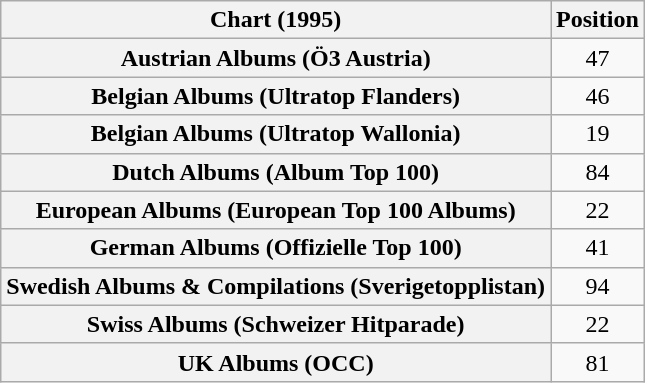<table class="wikitable sortable plainrowheaders" style="text-align:center;">
<tr>
<th scope="col">Chart (1995)</th>
<th scope="col">Position</th>
</tr>
<tr>
<th scope="row">Austrian Albums (Ö3 Austria)</th>
<td>47</td>
</tr>
<tr>
<th scope="row">Belgian Albums (Ultratop Flanders)</th>
<td>46</td>
</tr>
<tr>
<th scope="row">Belgian Albums (Ultratop Wallonia)</th>
<td>19</td>
</tr>
<tr>
<th scope="row">Dutch Albums (Album Top 100)</th>
<td>84</td>
</tr>
<tr>
<th scope="row">European Albums (European Top 100 Albums)</th>
<td>22</td>
</tr>
<tr>
<th scope="row">German Albums (Offizielle Top 100)</th>
<td>41</td>
</tr>
<tr>
<th scope="row">Swedish Albums & Compilations (Sverigetopplistan)</th>
<td>94</td>
</tr>
<tr>
<th scope="row">Swiss Albums (Schweizer Hitparade)</th>
<td>22</td>
</tr>
<tr>
<th scope="row">UK Albums (OCC)</th>
<td>81</td>
</tr>
</table>
